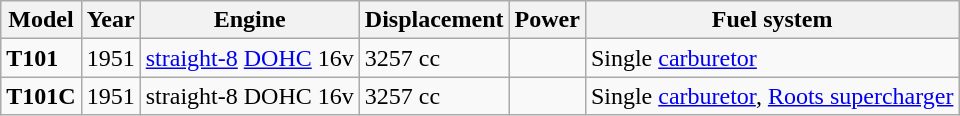<table class="wikitable">
<tr>
<th>Model</th>
<th>Year</th>
<th>Engine</th>
<th>Displacement</th>
<th>Power</th>
<th>Fuel system</th>
</tr>
<tr>
<td><strong>T101</strong></td>
<td>1951</td>
<td><a href='#'>straight-8</a> <a href='#'>DOHC</a> 16v</td>
<td>3257 cc</td>
<td></td>
<td>Single <a href='#'>carburetor</a></td>
</tr>
<tr>
<td><strong>T101C</strong></td>
<td>1951</td>
<td>straight-8 DOHC 16v</td>
<td>3257 cc</td>
<td></td>
<td>Single <a href='#'>carburetor</a>, <a href='#'>Roots supercharger</a></td>
</tr>
</table>
